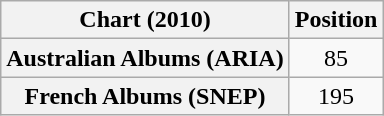<table class="wikitable sortable plainrowheaders">
<tr>
<th>Chart (2010)</th>
<th>Position</th>
</tr>
<tr>
<th scope="row">Australian Albums (ARIA)</th>
<td style="text-align:center;">85</td>
</tr>
<tr>
<th scope="row">French Albums (SNEP)</th>
<td style="text-align:center;">195</td>
</tr>
</table>
